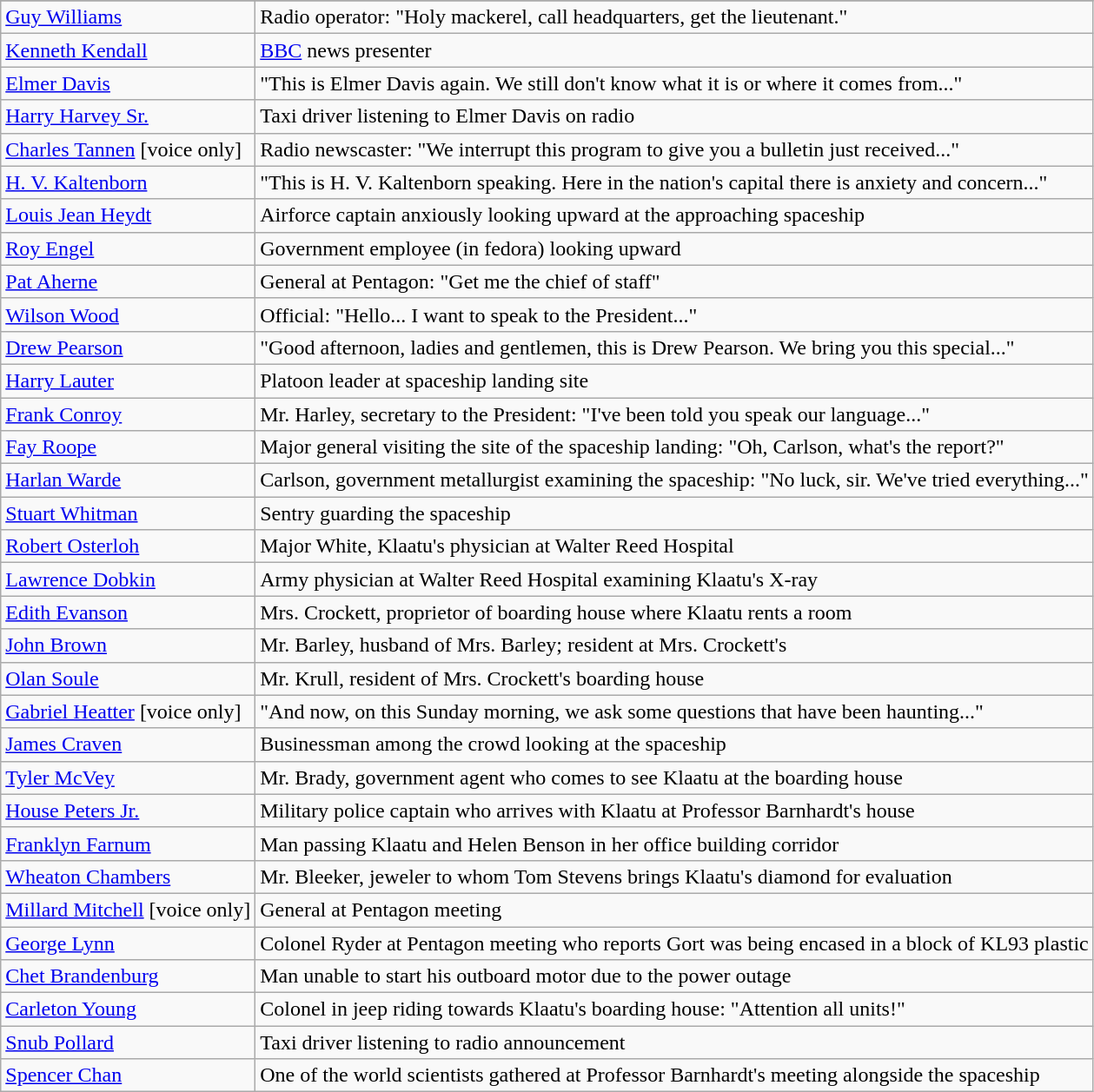<table class=wikitable>
<tr>
</tr>
<tr>
<td><a href='#'>Guy Williams</a></td>
<td>Radio operator: "Holy mackerel, call headquarters, get the lieutenant."</td>
</tr>
<tr>
<td><a href='#'>Kenneth Kendall</a></td>
<td><a href='#'>BBC</a> news presenter</td>
</tr>
<tr>
<td><a href='#'>Elmer Davis</a></td>
<td>"This is Elmer Davis again. We still don't know what it is or where it comes from..."</td>
</tr>
<tr>
<td><a href='#'>Harry Harvey Sr.</a></td>
<td>Taxi driver listening to Elmer Davis on radio</td>
</tr>
<tr>
<td><a href='#'>Charles Tannen</a> [voice only]</td>
<td>Radio newscaster: "We interrupt this program to give you a bulletin just received..."</td>
</tr>
<tr>
<td><a href='#'>H. V. Kaltenborn</a></td>
<td>"This is H. V. Kaltenborn speaking. Here in the nation's capital there is anxiety and concern..."</td>
</tr>
<tr>
<td><a href='#'>Louis Jean Heydt</a></td>
<td>Airforce captain anxiously looking upward at the approaching spaceship</td>
</tr>
<tr>
<td><a href='#'>Roy Engel</a></td>
<td>Government employee (in fedora) looking upward</td>
</tr>
<tr>
<td><a href='#'>Pat Aherne</a></td>
<td>General at Pentagon: "Get me the chief of staff"</td>
</tr>
<tr>
<td><a href='#'>Wilson Wood</a></td>
<td>Official: "Hello... I want to speak to the President..."</td>
</tr>
<tr>
<td><a href='#'>Drew Pearson</a></td>
<td>"Good afternoon, ladies and gentlemen, this is Drew Pearson. We bring you this special..."</td>
</tr>
<tr>
<td><a href='#'>Harry Lauter</a></td>
<td>Platoon leader at spaceship landing site</td>
</tr>
<tr>
<td><a href='#'>Frank Conroy</a></td>
<td>Mr. Harley, secretary to the President: "I've been told you speak our language..."</td>
</tr>
<tr>
<td><a href='#'>Fay Roope</a></td>
<td>Major general visiting the site of the spaceship landing: "Oh, Carlson, what's the report?"</td>
</tr>
<tr>
<td><a href='#'>Harlan Warde</a></td>
<td>Carlson, government metallurgist examining the spaceship: "No luck, sir. We've tried everything..."</td>
</tr>
<tr>
<td><a href='#'>Stuart Whitman</a></td>
<td>Sentry guarding the spaceship</td>
</tr>
<tr>
<td><a href='#'>Robert Osterloh</a></td>
<td>Major White, Klaatu's physician at Walter Reed Hospital</td>
</tr>
<tr>
<td><a href='#'>Lawrence Dobkin</a></td>
<td>Army physician at Walter Reed Hospital examining Klaatu's X-ray</td>
</tr>
<tr>
<td><a href='#'>Edith Evanson</a></td>
<td>Mrs. Crockett, proprietor of boarding house where Klaatu rents a room</td>
</tr>
<tr>
<td><a href='#'>John Brown</a></td>
<td>Mr. Barley, husband of Mrs. Barley; resident at Mrs. Crockett's</td>
</tr>
<tr>
<td><a href='#'>Olan Soule</a></td>
<td>Mr. Krull, resident of Mrs. Crockett's boarding house</td>
</tr>
<tr>
<td><a href='#'>Gabriel Heatter</a> [voice only]</td>
<td>"And now, on this Sunday morning, we ask some questions that have been haunting..."</td>
</tr>
<tr>
<td><a href='#'>James Craven</a></td>
<td>Businessman among the crowd looking at the spaceship</td>
</tr>
<tr>
<td><a href='#'>Tyler McVey</a></td>
<td>Mr. Brady, government agent who comes to see Klaatu at the boarding house</td>
</tr>
<tr>
<td><a href='#'>House Peters Jr.</a></td>
<td>Military police captain who arrives with Klaatu at Professor Barnhardt's house</td>
</tr>
<tr>
<td><a href='#'>Franklyn Farnum</a></td>
<td>Man passing Klaatu and Helen Benson in her office building corridor</td>
</tr>
<tr>
<td><a href='#'>Wheaton Chambers</a></td>
<td>Mr. Bleeker, jeweler to whom Tom Stevens brings Klaatu's diamond for evaluation</td>
</tr>
<tr>
<td><a href='#'>Millard Mitchell</a> [voice only]</td>
<td>General at Pentagon meeting</td>
</tr>
<tr>
<td><a href='#'>George Lynn</a></td>
<td>Colonel Ryder at Pentagon meeting who reports Gort was being encased in a block of KL93 plastic</td>
</tr>
<tr>
<td><a href='#'>Chet Brandenburg</a></td>
<td>Man unable to start his outboard motor due to the power outage</td>
</tr>
<tr>
<td><a href='#'>Carleton Young</a></td>
<td>Colonel in jeep riding towards Klaatu's boarding house: "Attention all units!"</td>
</tr>
<tr>
<td><a href='#'>Snub Pollard</a></td>
<td>Taxi driver listening to radio announcement</td>
</tr>
<tr>
<td><a href='#'>Spencer Chan</a></td>
<td>One of the world scientists gathered at Professor Barnhardt's meeting alongside the spaceship</td>
</tr>
</table>
